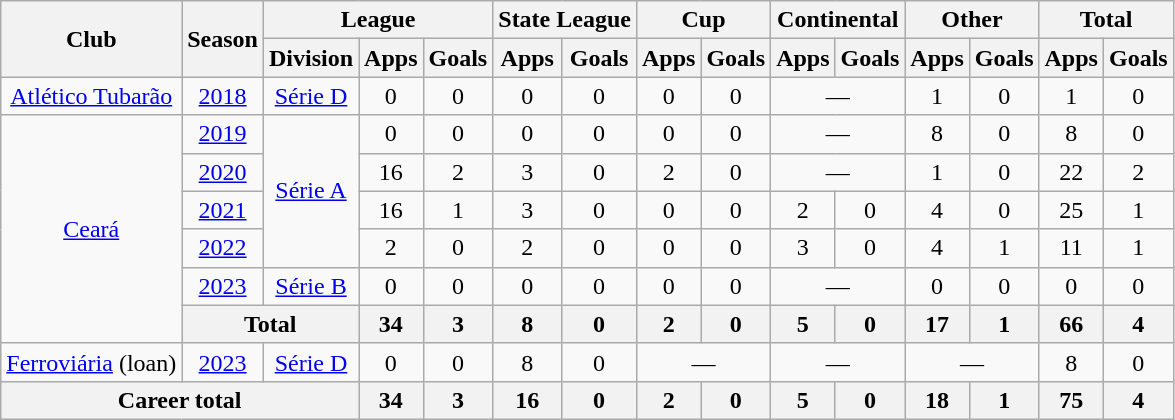<table class="wikitable" style="text-align: center;">
<tr>
<th rowspan="2">Club</th>
<th rowspan="2">Season</th>
<th colspan="3">League</th>
<th colspan="2">State League</th>
<th colspan="2">Cup</th>
<th colspan="2">Continental</th>
<th colspan="2">Other</th>
<th colspan="2">Total</th>
</tr>
<tr>
<th>Division</th>
<th>Apps</th>
<th>Goals</th>
<th>Apps</th>
<th>Goals</th>
<th>Apps</th>
<th>Goals</th>
<th>Apps</th>
<th>Goals</th>
<th>Apps</th>
<th>Goals</th>
<th>Apps</th>
<th>Goals</th>
</tr>
<tr>
<td valign="center"><a href='#'>Atlético Tubarão</a></td>
<td><a href='#'>2018</a></td>
<td><a href='#'>Série D</a></td>
<td>0</td>
<td>0</td>
<td>0</td>
<td>0</td>
<td>0</td>
<td>0</td>
<td colspan="2">—</td>
<td>1</td>
<td>0</td>
<td>1</td>
<td>0</td>
</tr>
<tr>
<td rowspan="6" valign="center"><a href='#'>Ceará</a></td>
<td><a href='#'>2019</a></td>
<td rowspan="4"><a href='#'>Série A</a></td>
<td>0</td>
<td>0</td>
<td>0</td>
<td>0</td>
<td>0</td>
<td>0</td>
<td colspan="2">—</td>
<td>8</td>
<td>0</td>
<td>8</td>
<td>0</td>
</tr>
<tr>
<td><a href='#'>2020</a></td>
<td>16</td>
<td>2</td>
<td>3</td>
<td>0</td>
<td>2</td>
<td>0</td>
<td colspan="2">—</td>
<td>1</td>
<td>0</td>
<td>22</td>
<td>2</td>
</tr>
<tr>
<td><a href='#'>2021</a></td>
<td>16</td>
<td>1</td>
<td>3</td>
<td>0</td>
<td>0</td>
<td>0</td>
<td>2</td>
<td>0</td>
<td>4</td>
<td>0</td>
<td>25</td>
<td>1</td>
</tr>
<tr>
<td><a href='#'>2022</a></td>
<td>2</td>
<td>0</td>
<td>2</td>
<td>0</td>
<td>0</td>
<td>0</td>
<td>3</td>
<td>0</td>
<td>4</td>
<td>1</td>
<td>11</td>
<td>1</td>
</tr>
<tr>
<td><a href='#'>2023</a></td>
<td><a href='#'>Série B</a></td>
<td>0</td>
<td>0</td>
<td>0</td>
<td>0</td>
<td>0</td>
<td>0</td>
<td colspan="2">—</td>
<td>0</td>
<td>0</td>
<td>0</td>
<td>0</td>
</tr>
<tr>
<th colspan="2">Total</th>
<th>34</th>
<th>3</th>
<th>8</th>
<th>0</th>
<th>2</th>
<th>0</th>
<th>5</th>
<th>0</th>
<th>17</th>
<th>1</th>
<th>66</th>
<th>4</th>
</tr>
<tr>
<td><a href='#'>Ferroviária</a> (loan)</td>
<td><a href='#'>2023</a></td>
<td><a href='#'>Série D</a></td>
<td>0</td>
<td>0</td>
<td>8</td>
<td>0</td>
<td colspan="2">—</td>
<td colspan="2">—</td>
<td colspan="2">—</td>
<td>8</td>
<td>0</td>
</tr>
<tr>
<th colspan="3"><strong>Career total</strong></th>
<th>34</th>
<th>3</th>
<th>16</th>
<th>0</th>
<th>2</th>
<th>0</th>
<th>5</th>
<th>0</th>
<th>18</th>
<th>1</th>
<th>75</th>
<th>4</th>
</tr>
</table>
